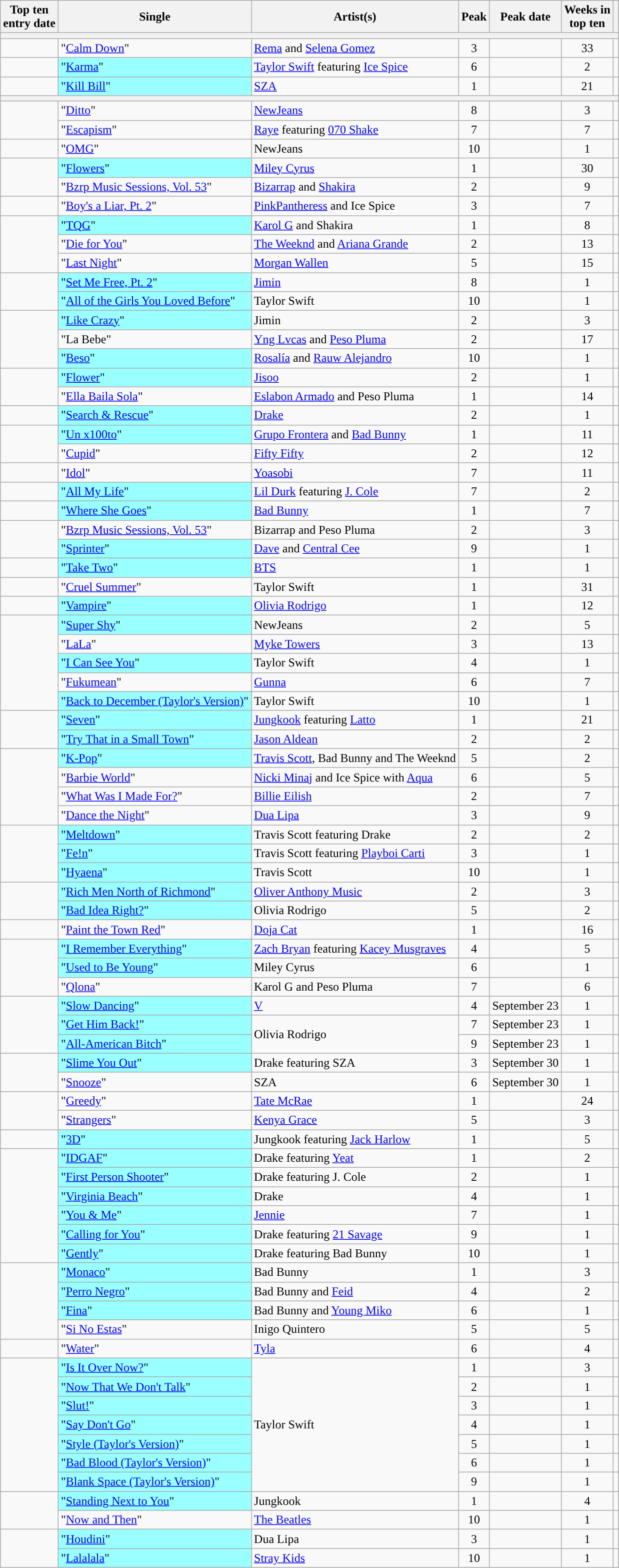<table class="wikitable sortable">
<tr>
<th>Top ten<br>entry date</th>
<th>Single</th>
<th>Artist(s)</th>
<th data-sort-type="number">Peak</th>
<th>Peak date</th>
<th data-sort-type="number">Weeks in<br>top ten</th>
<th></th>
</tr>
<tr>
<th colspan=7></th>
</tr>
<tr>
<td></td>
<td>"<a href='#'>Calm Down</a>"</td>
<td><a href='#'>Rema</a> and <a href='#'>Selena Gomez</a></td>
<td style="text-align:center;">3</td>
<td></td>
<td style="text-align:center;">33</td>
<td style="text-align:center;"> </td>
</tr>
<tr>
<td></td>
<td style= "background:#9ff;">"<a href='#'>Karma</a>" </td>
<td><a href='#'>Taylor Swift</a> featuring <a href='#'>Ice Spice</a></td>
<td style="text-align:center;">6</td>
<td></td>
<td style="text-align:center;">2</td>
<td style="text-align:center;"> </td>
</tr>
<tr>
<td></td>
<td style= "background:#9ff;">"<a href='#'>Kill Bill</a>" </td>
<td><a href='#'>SZA</a></td>
<td style="text-align:center;">1</td>
<td></td>
<td style="text-align:center;">21</td>
<td style="text-align:center;"> </td>
</tr>
<tr>
<th colspan=7></th>
</tr>
<tr>
<td rowspan=2></td>
<td>"<a href='#'>Ditto</a>"</td>
<td><a href='#'>NewJeans</a></td>
<td style="text-align:center;">8</td>
<td></td>
<td style="text-align:center;">3</td>
<td style="text-align:center;"></td>
</tr>
<tr>
<td>"<a href='#'>Escapism</a>"</td>
<td><a href='#'>Raye</a> featuring <a href='#'>070 Shake</a></td>
<td style="text-align:center;">7</td>
<td></td>
<td style="text-align:center;">7</td>
<td style="text-align:center;"> </td>
</tr>
<tr>
<td></td>
<td>"<a href='#'>OMG</a>"</td>
<td>NewJeans</td>
<td style="text-align:center;">10</td>
<td></td>
<td style="text-align:center;">1</td>
<td style="text-align:center;"></td>
</tr>
<tr>
<td rowspan=2></td>
<td style= "background:#9ff;">"<a href='#'>Flowers</a>" </td>
<td><a href='#'>Miley Cyrus</a></td>
<td style="text-align:center;">1</td>
<td></td>
<td style="text-align:center;">30</td>
<td style="text-align:center;"></td>
</tr>
<tr>
<td>"<a href='#'>Bzrp Music Sessions, Vol. 53</a>"</td>
<td><a href='#'>Bizarrap</a> and <a href='#'>Shakira</a></td>
<td style="text-align:center;">2</td>
<td></td>
<td style="text-align:center;">9</td>
<td style="text-align:center;"></td>
</tr>
<tr>
<td></td>
<td>"<a href='#'>Boy's a Liar, Pt. 2</a>"</td>
<td><a href='#'>PinkPantheress</a> and Ice Spice</td>
<td style="text-align:center;">3</td>
<td></td>
<td style="text-align:center;">7</td>
<td style="text-align:center;"> </td>
</tr>
<tr>
<td rowspan=3></td>
<td style= "background:#9ff;">"<a href='#'>TQG</a>" </td>
<td><a href='#'>Karol G</a> and Shakira</td>
<td style="text-align:center;">1</td>
<td></td>
<td style="text-align:center;">8</td>
<td style="text-align:center;"></td>
</tr>
<tr>
<td>"<a href='#'>Die for You</a>"</td>
<td><a href='#'>The Weeknd</a> and <a href='#'>Ariana Grande</a></td>
<td style="text-align:center;">2</td>
<td></td>
<td style="text-align:center;">13</td>
<td style="text-align:center;"></td>
</tr>
<tr>
<td>"<a href='#'>Last Night</a>"</td>
<td><a href='#'>Morgan Wallen</a></td>
<td style="text-align:center;">5</td>
<td></td>
<td style="text-align:center;">15</td>
<td style="text-align:center;"> </td>
</tr>
<tr>
<td rowspan=2></td>
<td style= "background:#9ff;">"<a href='#'>Set Me Free, Pt. 2</a>" </td>
<td><a href='#'>Jimin</a></td>
<td style="text-align:center;">8</td>
<td></td>
<td style="text-align:center;">1</td>
<td style="text-align:center;"></td>
</tr>
<tr>
<td style= "background:#9ff;">"<a href='#'>All of the Girls You Loved Before</a>" </td>
<td>Taylor Swift</td>
<td style="text-align:center;">10</td>
<td></td>
<td style="text-align:center;">1</td>
<td style="text-align:center;"></td>
</tr>
<tr>
<td rowspan=3></td>
<td style= "background:#9ff;">"<a href='#'>Like Crazy</a>" </td>
<td>Jimin</td>
<td style="text-align:center;">2</td>
<td></td>
<td style="text-align:center;">3</td>
<td style="text-align:center;"></td>
</tr>
<tr>
<td>"La Bebe"</td>
<td><a href='#'>Yng Lvcas</a> and <a href='#'>Peso Pluma</a></td>
<td style="text-align:center;">2</td>
<td></td>
<td style="text-align:center;">17</td>
<td style="text-align:center;"> </td>
</tr>
<tr>
<td style= "background:#9ff;">"<a href='#'>Beso</a>" </td>
<td><a href='#'>Rosalía</a> and <a href='#'>Rauw Alejandro</a></td>
<td style="text-align:center;">10</td>
<td></td>
<td style="text-align:center;">1</td>
<td style="text-align:center;"></td>
</tr>
<tr>
<td rowspan=2></td>
<td style= "background:#9ff;">"<a href='#'>Flower</a>" </td>
<td><a href='#'>Jisoo</a></td>
<td style="text-align:center;">2</td>
<td></td>
<td style="text-align:center;">1</td>
<td style="text-align:center;"></td>
</tr>
<tr>
<td>"<a href='#'>Ella Baila Sola</a>"</td>
<td><a href='#'>Eslabon Armado</a> and Peso Pluma</td>
<td style="text-align:center;">1</td>
<td></td>
<td style="text-align:center;">14</td>
<td style="text-align:center;"> </td>
</tr>
<tr>
<td></td>
<td style= "background:#9ff;">"<a href='#'>Search & Rescue</a>" </td>
<td><a href='#'>Drake</a></td>
<td style="text-align:center;">2</td>
<td></td>
<td style="text-align:center;">1</td>
<td style="text-align:center;"></td>
</tr>
<tr>
<td rowspan=2></td>
<td style= "background:#9ff;">"<a href='#'>Un x100to</a>" </td>
<td><a href='#'>Grupo Frontera</a> and <a href='#'>Bad Bunny</a></td>
<td style="text-align:center;">1</td>
<td></td>
<td style="text-align:center;">11</td>
<td style="text-align:center;"> </td>
</tr>
<tr>
<td>"<a href='#'>Cupid</a>"</td>
<td><a href='#'>Fifty Fifty</a></td>
<td style="text-align:center;">2</td>
<td></td>
<td style="text-align:center;">12</td>
<td style="text-align:center;"> </td>
</tr>
<tr>
<td></td>
<td>"<a href='#'>Idol</a>"</td>
<td><a href='#'>Yoasobi</a></td>
<td style="text-align:center;">7</td>
<td></td>
<td style="text-align:center;">11</td>
<td style="text-align:center;"> </td>
</tr>
<tr>
<td></td>
<td style= "background:#9ff;">"<a href='#'>All My Life</a>" </td>
<td><a href='#'>Lil Durk</a> featuring <a href='#'>J. Cole</a></td>
<td style="text-align:center;">7</td>
<td></td>
<td style="text-align:center;">2</td>
<td style="text-align:center;"></td>
</tr>
<tr>
<td></td>
<td style= "background:#9ff;">"<a href='#'>Where She Goes</a>" </td>
<td><a href='#'>Bad Bunny</a></td>
<td style="text-align:center;">1</td>
<td></td>
<td style="text-align:center;">7</td>
<td style="text-align:center;"></td>
</tr>
<tr>
<td rowspan=2></td>
<td>"<a href='#'>Bzrp Music Sessions, Vol. 53</a>"</td>
<td>Bizarrap and Peso Pluma</td>
<td style="text-align:center;">2</td>
<td></td>
<td style="text-align:center;">3</td>
<td style="text-align:center;"></td>
</tr>
<tr>
<td style= "background:#9ff;">"<a href='#'>Sprinter</a>" </td>
<td><a href='#'>Dave</a> and <a href='#'>Central Cee</a></td>
<td style="text-align:center;">9</td>
<td></td>
<td style="text-align:center;">1</td>
<td style="text-align:center;"></td>
</tr>
<tr>
<td></td>
<td style= "background:#9ff;">"<a href='#'>Take Two</a>" </td>
<td><a href='#'>BTS</a></td>
<td style="text-align:center;">1</td>
<td></td>
<td style="text-align:center;">1</td>
<td style="text-align:center;"></td>
</tr>
<tr>
<td></td>
<td>"<a href='#'>Cruel Summer</a>"  </td>
<td>Taylor Swift</td>
<td style="text-align:center;">1</td>
<td></td>
<td style="text-align:center;">31</td>
<td style="text-align:center;"> </td>
</tr>
<tr>
<td></td>
<td style= "background:#9ff;">"<a href='#'>Vampire</a>"  </td>
<td><a href='#'>Olivia Rodrigo</a></td>
<td style="text-align:center;">1</td>
<td></td>
<td style="text-align:center;">12</td>
<td style="text-align:center;"></td>
</tr>
<tr>
<td rowspan=5></td>
<td style= "background:#9ff;">"<a href='#'>Super Shy</a>" </td>
<td>NewJeans</td>
<td style="text-align:center;">2</td>
<td></td>
<td style="text-align:center;">5</td>
<td style="text-align:center;"></td>
</tr>
<tr>
<td>"<a href='#'>LaLa</a>"</td>
<td><a href='#'>Myke Towers</a></td>
<td style="text-align:center;">3</td>
<td></td>
<td style="text-align:center;">13</td>
<td style="text-align:center;"></td>
</tr>
<tr>
<td style= "background:#9ff;">"<a href='#'>I Can See You</a>" </td>
<td>Taylor Swift</td>
<td style="text-align:center;">4</td>
<td></td>
<td style="text-align:center;">1</td>
<td style="text-align:center;"></td>
</tr>
<tr>
<td>"<a href='#'>Fukumean</a>" </td>
<td><a href='#'>Gunna</a></td>
<td style="text-align:center;">6</td>
<td></td>
<td style="text-align:center;">7</td>
<td style="text-align:center;"> </td>
</tr>
<tr>
<td style= "background:#9ff;">"<a href='#'>Back to December (Taylor's Version)</a>" </td>
<td>Taylor Swift</td>
<td style="text-align:center;">10</td>
<td></td>
<td style="text-align:center;">1</td>
<td style="text-align:center;"></td>
</tr>
<tr>
<td rowspan=2></td>
<td style= "background:#9ff;">"<a href='#'>Seven</a>" </td>
<td><a href='#'>Jungkook</a> featuring <a href='#'>Latto</a></td>
<td style="text-align:center;">1</td>
<td></td>
<td style="text-align:center;">21</td>
<td style="text-align:center;"></td>
</tr>
<tr>
<td style= "background:#9ff;">"<a href='#'>Try That in a Small Town</a>" </td>
<td><a href='#'>Jason Aldean</a></td>
<td style="text-align:center;">2</td>
<td></td>
<td style="text-align:center;">2</td>
<td style="text-align:center;"></td>
</tr>
<tr>
<td rowspan=4></td>
<td style= "background:#9ff;">"<a href='#'>K-Pop</a>" </td>
<td><a href='#'>Travis Scott</a>, Bad Bunny and The Weeknd</td>
<td style="text-align:center;">5</td>
<td></td>
<td style="text-align:center;">2</td>
<td style="text-align:center;"></td>
</tr>
<tr>
<td>"<a href='#'>Barbie World</a>"</td>
<td><a href='#'>Nicki Minaj</a> and Ice Spice with <a href='#'>Aqua</a></td>
<td style="text-align:center;">6</td>
<td></td>
<td style="text-align:center;">5</td>
<td style="text-align:center;"></td>
</tr>
<tr>
<td>"<a href='#'>What Was I Made For?</a>"</td>
<td><a href='#'>Billie Eilish</a></td>
<td style="text-align:center;">2</td>
<td></td>
<td style="text-align:center;">7</td>
<td style="text-align:center;"> </td>
</tr>
<tr>
<td>"<a href='#'>Dance the Night</a>" </td>
<td><a href='#'>Dua Lipa</a></td>
<td style="text-align:center;">3</td>
<td></td>
<td style="text-align:center;">9</td>
<td style="text-align:center;"> </td>
</tr>
<tr>
<td rowspan=3></td>
<td style= "background:#9ff;">"<a href='#'>Meltdown</a>" </td>
<td>Travis Scott featuring Drake</td>
<td style="text-align:center;">2</td>
<td></td>
<td style="text-align:center;">2</td>
<td style="text-align:center;"></td>
</tr>
<tr>
<td style= "background:#9ff;">"<a href='#'>Fe!n</a>" </td>
<td>Travis Scott featuring <a href='#'>Playboi Carti</a></td>
<td style="text-align:center;">3</td>
<td></td>
<td style="text-align:center;">1</td>
<td style="text-align:center;"></td>
</tr>
<tr>
<td style= "background:#9ff;">"<a href='#'>Hyaena</a>" </td>
<td>Travis Scott</td>
<td style="text-align:center;">10</td>
<td></td>
<td style="text-align:center;">1</td>
<td style="text-align:center;"></td>
</tr>
<tr>
<td rowspan=2></td>
<td style= "background:#9ff;">"<a href='#'>Rich Men North of Richmond</a>" </td>
<td><a href='#'>Oliver Anthony Music</a></td>
<td style="text-align:center;">2</td>
<td></td>
<td style="text-align:center;">3</td>
<td style="text-align:center;"></td>
</tr>
<tr>
<td style= "background:#9ff;">"<a href='#'>Bad Idea Right?</a>"  </td>
<td>Olivia Rodrigo</td>
<td style="text-align:center;">5</td>
<td></td>
<td style="text-align:center;">2</td>
<td style="text-align:center;"></td>
</tr>
<tr>
<td></td>
<td>"<a href='#'>Paint the Town Red</a>"</td>
<td><a href='#'>Doja Cat</a></td>
<td style="text-align:center;">1</td>
<td></td>
<td style="text-align:center;">16</td>
<td style="text-align:center;"> </td>
</tr>
<tr>
<td rowspan=3></td>
<td style= "background:#9ff;">"<a href='#'>I Remember Everything</a>" </td>
<td><a href='#'>Zach Bryan</a> featuring <a href='#'>Kacey Musgraves</a></td>
<td style="text-align:center;">4</td>
<td></td>
<td style="text-align:center;">5</td>
<td style="text-align:center;"></td>
</tr>
<tr>
<td style= "background:#9ff;">"<a href='#'>Used to Be Young</a>" </td>
<td>Miley Cyrus</td>
<td style="text-align:center;">6</td>
<td></td>
<td style="text-align:center;">1</td>
<td style="text-align:center;"></td>
</tr>
<tr>
<td>"<a href='#'>Qlona</a>"</td>
<td>Karol G and Peso Pluma</td>
<td style="text-align:center;">7</td>
<td></td>
<td style="text-align:center;">6</td>
<td style="text-align:center;"> </td>
</tr>
<tr>
<td rowspan=3></td>
<td style= "background:#9ff;">"<a href='#'>Slow Dancing</a>" </td>
<td><a href='#'>V</a></td>
<td style="text-align:center;">4</td>
<td>September 23</td>
<td style="text-align:center;">1</td>
<td style="text-align:center;"></td>
</tr>
<tr>
<td style= "background:#9ff;">"<a href='#'>Get Him Back!</a>" </td>
<td rowspan=2>Olivia Rodrigo</td>
<td style="text-align:center;">7</td>
<td>September 23</td>
<td style="text-align:center;">1</td>
<td style="text-align:center;"></td>
</tr>
<tr>
<td style= "background:#9ff;">"<a href='#'>All-American Bitch</a>" </td>
<td style="text-align:center;">9</td>
<td>September 23</td>
<td style="text-align:center;">1</td>
<td style="text-align:center;"></td>
</tr>
<tr>
<td rowspan=2></td>
<td style= "background:#9ff;">"<a href='#'>Slime You Out</a>" </td>
<td>Drake featuring SZA</td>
<td style="text-align:center;">3</td>
<td>September 30</td>
<td style="text-align:center;">1</td>
<td style="text-align:center;"></td>
</tr>
<tr>
<td>"<a href='#'>Snooze</a>"</td>
<td>SZA</td>
<td style="text-align:center;">6</td>
<td>September 30</td>
<td style="text-align:center;">1</td>
<td style="text-align:center;"></td>
</tr>
<tr>
<td rowspan=2></td>
<td>"<a href='#'>Greedy</a>"</td>
<td><a href='#'>Tate McRae</a></td>
<td style="text-align:center;">1</td>
<td></td>
<td style="text-align:center;">24</td>
<td style="text-align:center;"> </td>
</tr>
<tr>
<td>"<a href='#'>Strangers</a>"</td>
<td><a href='#'>Kenya Grace</a></td>
<td style="text-align:center;">5</td>
<td></td>
<td style="text-align:center;">3</td>
<td style="text-align:center;"></td>
</tr>
<tr>
<td></td>
<td style= "background:#9ff;">"<a href='#'>3D</a>" </td>
<td>Jungkook featuring <a href='#'>Jack Harlow</a></td>
<td style="text-align:center;">1</td>
<td></td>
<td style="text-align:center;">5</td>
<td style="text-align:center;"></td>
</tr>
<tr>
<td rowspan=6></td>
<td style= "background:#9ff;">"<a href='#'>IDGAF</a>" </td>
<td>Drake featuring <a href='#'>Yeat</a></td>
<td style="text-align:center;">1</td>
<td></td>
<td style="text-align:center;">2</td>
<td style="text-align:center;"></td>
</tr>
<tr>
<td style= "background:#9ff;">"<a href='#'>First Person Shooter</a>" </td>
<td>Drake featuring J. Cole</td>
<td style="text-align:center;">2</td>
<td></td>
<td style="text-align:center;">1</td>
<td style="text-align:center;"></td>
</tr>
<tr>
<td style= "background:#9ff;">"<a href='#'>Virginia Beach</a>" </td>
<td>Drake</td>
<td style="text-align:center;">4</td>
<td></td>
<td style="text-align:center;">1</td>
<td style="text-align:center;"></td>
</tr>
<tr>
<td style= "background:#9ff;">"<a href='#'>You & Me</a>" </td>
<td><a href='#'>Jennie</a></td>
<td style="text-align:center;">7</td>
<td></td>
<td style="text-align:center;">1</td>
<td style="text-align:center;"></td>
</tr>
<tr>
<td style= "background:#9ff;">"<a href='#'>Calling for You</a>" </td>
<td>Drake featuring <a href='#'>21 Savage</a></td>
<td style="text-align:center;">9</td>
<td></td>
<td style="text-align:center;">1</td>
<td style="text-align:center;"></td>
</tr>
<tr>
<td style= "background:#9ff;">"<a href='#'>Gently</a>" </td>
<td>Drake featuring Bad Bunny</td>
<td style="text-align:center;">10</td>
<td></td>
<td style="text-align:center;">1</td>
<td style="text-align:center;"></td>
</tr>
<tr>
<td rowspan=4></td>
<td style= "background:#9ff;">"<a href='#'>Monaco</a>" </td>
<td>Bad Bunny</td>
<td style="text-align:center;">1</td>
<td></td>
<td style="text-align:center;">3</td>
<td style="text-align:center;"></td>
</tr>
<tr>
<td style= "background:#9ff;">"<a href='#'>Perro Negro</a>" </td>
<td>Bad Bunny and <a href='#'>Feid</a></td>
<td style="text-align:center;">4</td>
<td></td>
<td style="text-align:center;">2</td>
<td style="text-align:center;"></td>
</tr>
<tr>
<td style= "background:#9ff;">"<a href='#'>Fina</a>" </td>
<td>Bad Bunny and <a href='#'>Young Miko</a></td>
<td style="text-align:center;">6</td>
<td></td>
<td style="text-align:center;">1</td>
<td style="text-align:center;"></td>
</tr>
<tr>
<td>"<a href='#'>Si No Estas</a>"</td>
<td>Inigo Quintero</td>
<td style="text-align:center;">5</td>
<td></td>
<td style="text-align:center;">5</td>
<td style="text-align:center;"> </td>
</tr>
<tr>
<td></td>
<td>"<a href='#'>Water</a>"</td>
<td><a href='#'>Tyla</a></td>
<td style="text-align:center;">6</td>
<td></td>
<td style="text-align:center;">4</td>
<td style="text-align:center;"> </td>
</tr>
<tr>
<td rowspan=7></td>
<td style= "background:#9ff;">"<a href='#'>Is It Over Now?</a>" </td>
<td rowspan=7>Taylor Swift</td>
<td style="text-align:center;">1</td>
<td></td>
<td style="text-align:center;">3</td>
<td style="text-align:center;"></td>
</tr>
<tr>
<td style= "background:#9ff;">"<a href='#'>Now That We Don't Talk</a>" </td>
<td style="text-align:center;">2</td>
<td></td>
<td style="text-align:center;">1</td>
<td style="text-align:center;"></td>
</tr>
<tr>
<td style= "background:#9ff;">"<a href='#'>Slut!</a>" </td>
<td style="text-align:center;">3</td>
<td></td>
<td style="text-align:center;">1</td>
<td style="text-align:center;"></td>
</tr>
<tr>
<td style= "background:#9ff;">"<a href='#'>Say Don't Go</a>" </td>
<td style="text-align:center;">4</td>
<td></td>
<td style="text-align:center;">1</td>
<td style="text-align:center;"></td>
</tr>
<tr>
<td style= "background:#9ff;">"<a href='#'>Style (Taylor's Version)</a>" </td>
<td style="text-align:center;">5</td>
<td></td>
<td style="text-align:center;">1</td>
<td style="text-align:center;"></td>
</tr>
<tr>
<td style= "background:#9ff;">"<a href='#'>Bad Blood (Taylor's Version)</a>" </td>
<td style="text-align:center;">6</td>
<td></td>
<td style="text-align:center;">1</td>
<td style="text-align:center;"></td>
</tr>
<tr>
<td style= "background:#9ff;">"<a href='#'>Blank Space (Taylor's Version)</a>" </td>
<td style="text-align:center;">9</td>
<td></td>
<td style="text-align:center;">1</td>
<td style="text-align:center;"></td>
</tr>
<tr>
<td rowspan=2></td>
<td style= "background:#9ff;">"<a href='#'>Standing Next to You</a>" </td>
<td>Jungkook</td>
<td style="text-align:center;">1</td>
<td></td>
<td style="text-align:center;">4</td>
<td style="text-align:center;"></td>
</tr>
<tr>
<td>"<a href='#'>Now and Then</a>"</td>
<td><a href='#'>The Beatles</a></td>
<td style="text-align:center;">10</td>
<td></td>
<td style="text-align:center;">1</td>
<td style="text-align:center;"></td>
</tr>
<tr>
<td rowspan=3></td>
<td style= "background:#9ff;">"<a href='#'>Houdini</a>" </td>
<td>Dua Lipa</td>
<td style="text-align:center;">3</td>
<td></td>
<td style="text-align:center;">1</td>
<td style="text-align:center;"></td>
</tr>
<tr>
<td style= "background:#9ff;">"<a href='#'>Lalalala</a>" </td>
<td><a href='#'>Stray Kids</a></td>
<td style="text-align:center;">10</td>
<td></td>
<td style="text-align:center;">1</td>
<td style="text-align:center;"></td>
</tr>
</table>
